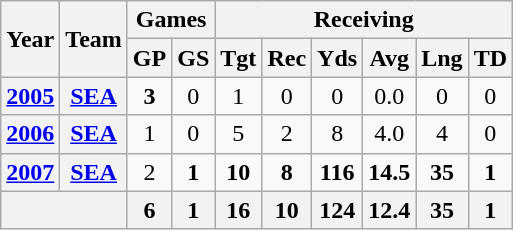<table class="wikitable" style="text-align:center">
<tr>
<th rowspan="2">Year</th>
<th rowspan="2">Team</th>
<th colspan="2">Games</th>
<th colspan="6">Receiving</th>
</tr>
<tr>
<th>GP</th>
<th>GS</th>
<th>Tgt</th>
<th>Rec</th>
<th>Yds</th>
<th>Avg</th>
<th>Lng</th>
<th>TD</th>
</tr>
<tr>
<th><a href='#'>2005</a></th>
<th><a href='#'>SEA</a></th>
<td><strong>3</strong></td>
<td>0</td>
<td>1</td>
<td>0</td>
<td>0</td>
<td>0.0</td>
<td>0</td>
<td>0</td>
</tr>
<tr>
<th><a href='#'>2006</a></th>
<th><a href='#'>SEA</a></th>
<td>1</td>
<td>0</td>
<td>5</td>
<td>2</td>
<td>8</td>
<td>4.0</td>
<td>4</td>
<td>0</td>
</tr>
<tr>
<th><a href='#'>2007</a></th>
<th><a href='#'>SEA</a></th>
<td>2</td>
<td><strong>1</strong></td>
<td><strong>10</strong></td>
<td><strong>8</strong></td>
<td><strong>116</strong></td>
<td><strong>14.5</strong></td>
<td><strong>35</strong></td>
<td><strong>1</strong></td>
</tr>
<tr>
<th colspan="2"></th>
<th>6</th>
<th>1</th>
<th>16</th>
<th>10</th>
<th>124</th>
<th>12.4</th>
<th>35</th>
<th>1</th>
</tr>
</table>
